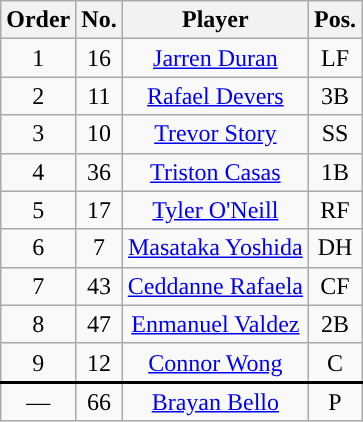<table class="wikitable plainrowheaders" style="text-align:center;">
<tr>
<th>Order</th>
<th>No.</th>
<th>Player</th>
<th>Pos.</th>
</tr>
<tr>
<td>1</td>
<td>16</td>
<td><a href='#'>Jarren Duran</a></td>
<td>LF</td>
</tr>
<tr>
<td>2</td>
<td>11</td>
<td><a href='#'>Rafael Devers</a></td>
<td>3B</td>
</tr>
<tr>
<td>3</td>
<td>10</td>
<td><a href='#'>Trevor Story</a></td>
<td>SS</td>
</tr>
<tr>
<td>4</td>
<td>36</td>
<td><a href='#'>Triston Casas</a></td>
<td>1B</td>
</tr>
<tr>
<td>5</td>
<td>17</td>
<td><a href='#'>Tyler O'Neill</a></td>
<td>RF</td>
</tr>
<tr>
<td>6</td>
<td>7</td>
<td><a href='#'>Masataka Yoshida</a></td>
<td>DH</td>
</tr>
<tr>
<td>7</td>
<td>43</td>
<td><a href='#'>Ceddanne Rafaela</a></td>
<td>CF</td>
</tr>
<tr>
<td>8</td>
<td>47</td>
<td><a href='#'>Enmanuel Valdez</a></td>
<td>2B</td>
</tr>
<tr style="border-bottom:2px solid black">
<td>9</td>
<td>12</td>
<td><a href='#'>Connor Wong</a></td>
<td>C</td>
</tr>
<tr>
<td>—</td>
<td>66</td>
<td><a href='#'>Brayan Bello</a></td>
<td>P</td>
</tr>
</table>
